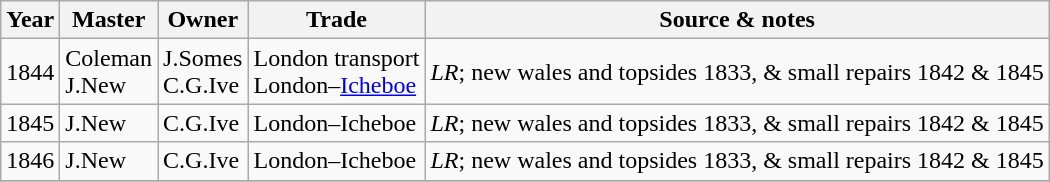<table class=" wikitable">
<tr>
<th>Year</th>
<th>Master</th>
<th>Owner</th>
<th>Trade</th>
<th>Source & notes</th>
</tr>
<tr>
<td>1844</td>
<td>Coleman<br>J.New</td>
<td>J.Somes<br>C.G.Ive</td>
<td>London transport<br>London–<a href='#'>Icheboe</a></td>
<td><em>LR</em>; new wales and topsides 1833, & small repairs 1842 & 1845</td>
</tr>
<tr>
<td>1845</td>
<td>J.New</td>
<td>C.G.Ive</td>
<td>London–Icheboe</td>
<td><em>LR</em>; new wales and topsides 1833, & small repairs 1842 & 1845</td>
</tr>
<tr>
<td>1846</td>
<td>J.New</td>
<td>C.G.Ive</td>
<td>London–Icheboe</td>
<td><em>LR</em>; new wales and topsides 1833, & small repairs 1842 & 1845</td>
</tr>
<tr>
</tr>
</table>
